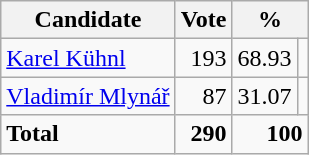<table class=wikitable style=text-align:right>
<tr>
<th>Candidate</th>
<th>Vote</th>
<th colspan=2>%</th>
</tr>
<tr>
<td align=left><a href='#'>Karel Kühnl</a></td>
<td>193</td>
<td>68.93</td>
<td></td>
</tr>
<tr>
<td align=left><a href='#'>Vladimír Mlynář</a></td>
<td>87</td>
<td>31.07</td>
<td></td>
</tr>
<tr>
<td align=left><strong>Total</strong></td>
<td><strong>290</strong></td>
<td colspan=2><strong>100</strong></td>
</tr>
</table>
